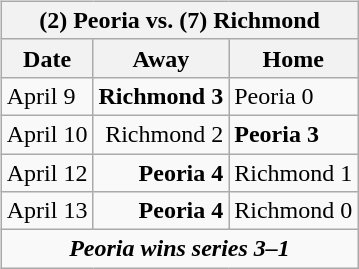<table cellspacing="10">
<tr>
<td valign="top"><br><table class="wikitable">
<tr>
<th bgcolor="#DDDDDD" colspan="4">(2) Peoria vs. (7) Richmond</th>
</tr>
<tr>
<th>Date</th>
<th>Away</th>
<th>Home</th>
</tr>
<tr>
<td>April 9</td>
<td align="right"><strong>Richmond 3</strong></td>
<td>Peoria 0</td>
</tr>
<tr>
<td>April 10</td>
<td align="right">Richmond 2</td>
<td><strong>Peoria 3</strong></td>
</tr>
<tr>
<td>April 12</td>
<td align="right"><strong>Peoria 4</strong></td>
<td>Richmond 1</td>
</tr>
<tr>
<td>April 13</td>
<td align="right"><strong>Peoria 4</strong></td>
<td>Richmond 0</td>
</tr>
<tr align="center">
<td colspan="4"><strong><em>Peoria wins series 3–1</em></strong></td>
</tr>
</table>
</td>
</tr>
</table>
